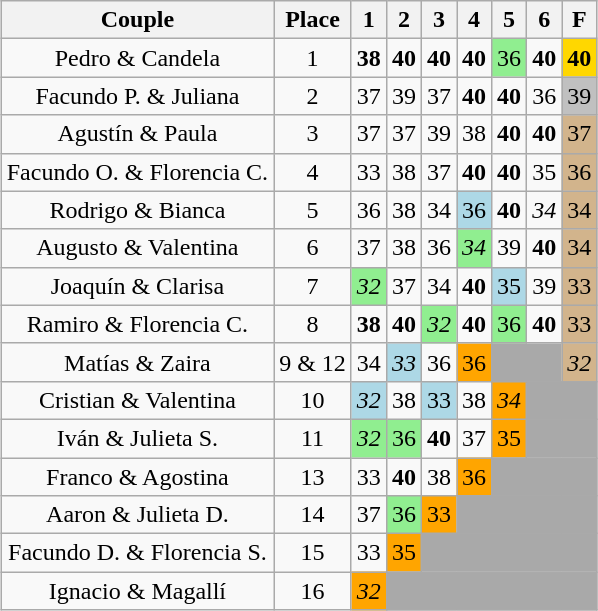<table class="wikitable sortable" style="text-align:center; margin:auto;">
<tr>
<th>Couple</th>
<th>Place</th>
<th>1</th>
<th>2</th>
<th>3</th>
<th>4</th>
<th>5</th>
<th>6</th>
<th>F</th>
</tr>
<tr>
<td>Pedro & Candela</td>
<td>1</td>
<td><span><strong>38</strong></span></td>
<td><span><strong>40</strong></span></td>
<td><span><strong>40</strong></span></td>
<td><span><strong>40</strong></span></td>
<td style="background:lightgreen;">36</td>
<td><span><strong>40</strong></span></td>
<td style="background:gold;"><span><strong>40</strong></span></td>
</tr>
<tr>
<td>Facundo P. & Juliana</td>
<td>2</td>
<td>37</td>
<td>39</td>
<td>37</td>
<td><span><strong>40</strong></span></td>
<td><span><strong>40</strong></span></td>
<td>36</td>
<td style="background:silver;">39</td>
</tr>
<tr>
<td>Agustín & Paula</td>
<td>3</td>
<td>37</td>
<td>37</td>
<td>39</td>
<td>38</td>
<td><span><strong>40</strong></span></td>
<td><span><strong>40</strong></span></td>
<td style="background:tan;">37</td>
</tr>
<tr>
<td>Facundo O. & Florencia C.</td>
<td>4</td>
<td>33</td>
<td>38</td>
<td>37</td>
<td><span><strong>40</strong></span></td>
<td><span><strong>40</strong></span></td>
<td>35</td>
<td style="background:tan;">36</td>
</tr>
<tr>
<td>Rodrigo & Bianca</td>
<td>5</td>
<td>36</td>
<td>38</td>
<td>34</td>
<td style="background:lightblue;">36</td>
<td><span><strong>40</strong></span></td>
<td><span><em>34</em></span></td>
<td style="background:tan;">34</td>
</tr>
<tr>
<td>Augusto & Valentina</td>
<td>6</td>
<td>37</td>
<td>38</td>
<td>36</td>
<td style="background:lightgreen;"><span><em>34</em></span></td>
<td>39</td>
<td><span><strong>40</strong></span></td>
<td style="background:tan;">34</td>
</tr>
<tr>
<td>Joaquín & Clarisa</td>
<td>7</td>
<td style="background:lightgreen;"><span><em>32</em></span></td>
<td>37</td>
<td>34</td>
<td><span><strong>40</strong></span></td>
<td style="background:lightblue;">35</td>
<td>39</td>
<td style="background:tan;">33</td>
</tr>
<tr>
<td>Ramiro & Florencia C.</td>
<td>8</td>
<td><span><strong>38</strong></span></td>
<td><span><strong>40</strong></span></td>
<td style="background:lightgreen;"><span><em>32</em></span></td>
<td><span><strong>40</strong></span></td>
<td style="background:lightgreen;">36</td>
<td><span><strong>40</strong></span></td>
<td style="background:tan;">33</td>
</tr>
<tr>
<td>Matías & Zaira</td>
<td>9 & 12</td>
<td>34</td>
<td style="background:lightblue;"><span><em>33</em></span></td>
<td>36</td>
<td style="background:orange;">36</td>
<td style="background:darkgray;" colspan="2"></td>
<td style="background:tan;"><span><em>32</em></span></td>
</tr>
<tr>
<td>Cristian & Valentina</td>
<td>10</td>
<td style="background:lightblue;"><span><em>32</em></span></td>
<td>38</td>
<td style="background:lightblue;">33</td>
<td>38</td>
<td style="background:orange;"><span><em>34</em></span></td>
<td style="background:darkgray;" colspan="2"></td>
</tr>
<tr>
<td>Iván & Julieta S.</td>
<td>11</td>
<td style="background:lightgreen;"><span><em>32</em></span></td>
<td style="background:lightgreen;">36</td>
<td><span><strong>40</strong></span></td>
<td>37</td>
<td style="background:orange;">35</td>
<td style="background:darkgray;" colspan="3"></td>
</tr>
<tr>
<td>Franco & Agostina</td>
<td>13</td>
<td>33</td>
<td><span><strong>40</strong></span></td>
<td>38</td>
<td style="background:orange;">36</td>
<td style="background:darkgray;" colspan="4"></td>
</tr>
<tr>
<td>Aaron & Julieta D.</td>
<td>14</td>
<td>37</td>
<td style="background:lightgreen;">36</td>
<td style="background:orange;">33</td>
<td style="background:darkgray;" colspan="5"></td>
</tr>
<tr>
<td>Facundo D. & Florencia S.</td>
<td>15</td>
<td>33</td>
<td style="background:orange;">35</td>
<td style="background:darkgray;" colspan="6"></td>
</tr>
<tr>
<td>Ignacio & Magallí</td>
<td>16</td>
<td style="background:orange;"><span><em>32</em></span></td>
<td style="background:darkgray;" colspan="7"></td>
</tr>
</table>
